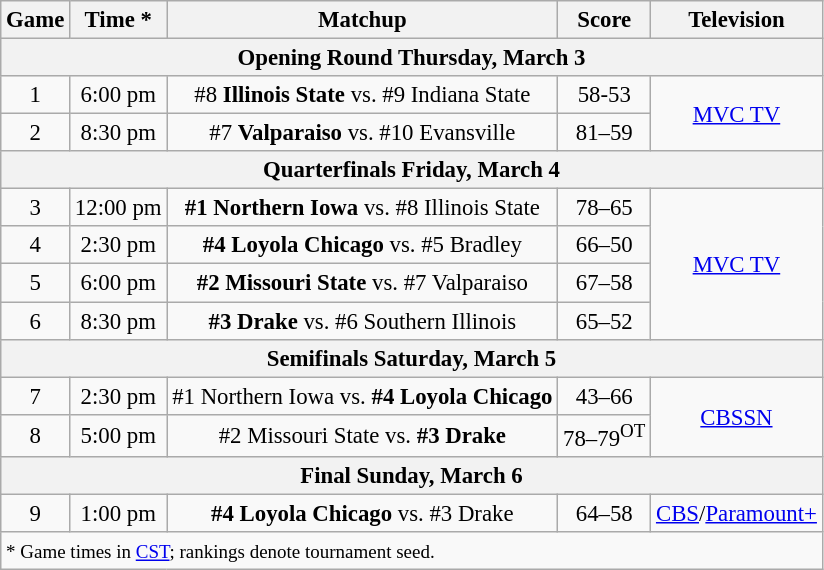<table class="wikitable" style="font-size: 95%">
<tr>
<th>Game</th>
<th>Time *</th>
<th>Matchup</th>
<th>Score</th>
<th>Television</th>
</tr>
<tr>
<th colspan=5>Opening Round  Thursday, March 3</th>
</tr>
<tr>
<td align=center>1</td>
<td align=center>6:00 pm</td>
<td align=center>#8 <strong>Illinois State</strong> vs. #9 Indiana State</td>
<td align=center>58-53</td>
<td align=center rowspan=2><a href='#'>MVC TV</a><br></td>
</tr>
<tr>
<td align=center>2</td>
<td align=center>8:30 pm</td>
<td align=center>#7 <strong>Valparaiso</strong> vs. #10 Evansville</td>
<td align=center>81–59</td>
</tr>
<tr>
<th colspan=5>Quarterfinals  Friday, March 4</th>
</tr>
<tr>
<td align=center>3</td>
<td align=center>12:00 pm</td>
<td align=center><strong>#1 Northern Iowa</strong> vs. #8 Illinois State</td>
<td align=center>78–65</td>
<td align=center rowspan=4><a href='#'>MVC TV</a></td>
</tr>
<tr>
<td align=center>4</td>
<td align=center>2:30 pm</td>
<td align=center><strong>#4 Loyola Chicago</strong> vs. #5 Bradley</td>
<td align=center>66–50</td>
</tr>
<tr>
<td align=center>5</td>
<td align=center>6:00 pm</td>
<td align=center><strong>#2 Missouri State</strong> vs. #7 Valparaiso</td>
<td align=center>67–58</td>
</tr>
<tr>
<td align=center>6</td>
<td align=center>8:30 pm</td>
<td align=center><strong>#3 Drake</strong> vs. #6 Southern Illinois</td>
<td align=center>65–52</td>
</tr>
<tr>
<th colspan=5>Semifinals  Saturday, March 5</th>
</tr>
<tr>
<td align=center>7</td>
<td align=center>2:30 pm</td>
<td align=center>#1 Northern Iowa vs. <strong>#4 Loyola Chicago</strong></td>
<td align=center>43–66</td>
<td align=center rowspan=2><a href='#'>CBSSN</a></td>
</tr>
<tr>
<td align=center>8</td>
<td align=center>5:00 pm</td>
<td align=center>#2 Missouri State vs. <strong>#3 Drake</strong></td>
<td align=center>78–79<sup>OT</sup></td>
</tr>
<tr>
<th colspan=5>Final  Sunday, March 6</th>
</tr>
<tr>
<td align=center>9</td>
<td align=center>1:00 pm</td>
<td align=center><strong>#4 Loyola Chicago</strong> vs. #3 Drake</td>
<td align=center>64–58</td>
<td align=center><a href='#'>CBS</a>/<a href='#'>Paramount+</a></td>
</tr>
<tr>
<td colspan="5"><small>* Game times in <a href='#'>CST</a>; rankings denote tournament seed.</small></td>
</tr>
</table>
